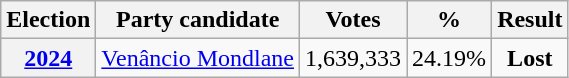<table class=wikitable style=text-align:center>
<tr>
<th>Election</th>
<th>Party candidate</th>
<th>Votes</th>
<th>%</th>
<th>Result</th>
</tr>
<tr>
<th><a href='#'>2024</a></th>
<td><a href='#'>Venâncio Mondlane</a></td>
<td>1,639,333</td>
<td>24.19%</td>
<td><strong>Lost</strong> </td>
</tr>
</table>
